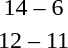<table style="text-align:center">
<tr>
<th width=200></th>
<th width=100></th>
<th width=200></th>
</tr>
<tr>
<td align=right><strong></strong></td>
<td>14 – 6</td>
<td align=left></td>
</tr>
<tr>
<td align=right><strong></strong></td>
<td>12 – 11</td>
<td align=left></td>
</tr>
</table>
